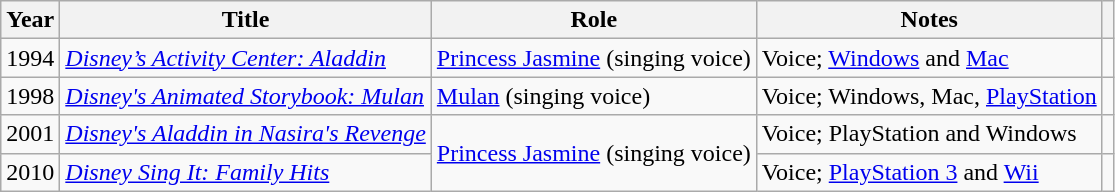<table class="wikitable">
<tr>
<th>Year</th>
<th>Title</th>
<th>Role</th>
<th>Notes</th>
<th></th>
</tr>
<tr>
<td>1994</td>
<td><em><a href='#'>Disney’s Activity Center: Aladdin</a></em></td>
<td><a href='#'>Princess Jasmine</a> (singing voice)</td>
<td>Voice; <a href='#'>Windows</a> and <a href='#'>Mac</a></td>
<td></td>
</tr>
<tr>
<td>1998</td>
<td><em><a href='#'>Disney's Animated Storybook: Mulan</a></em></td>
<td><a href='#'>Mulan</a> (singing voice)</td>
<td>Voice; Windows, Mac, <a href='#'>PlayStation</a></td>
<td></td>
</tr>
<tr>
<td>2001</td>
<td><em><a href='#'>Disney's Aladdin in Nasira's Revenge</a></em></td>
<td rowspan="2"><a href='#'>Princess Jasmine</a> (singing voice)</td>
<td>Voice; PlayStation and Windows</td>
<td></td>
</tr>
<tr>
<td>2010</td>
<td><em><a href='#'>Disney Sing It: Family Hits</a></em></td>
<td>Voice; <a href='#'>PlayStation 3</a> and <a href='#'>Wii</a></td>
<td></td>
</tr>
</table>
